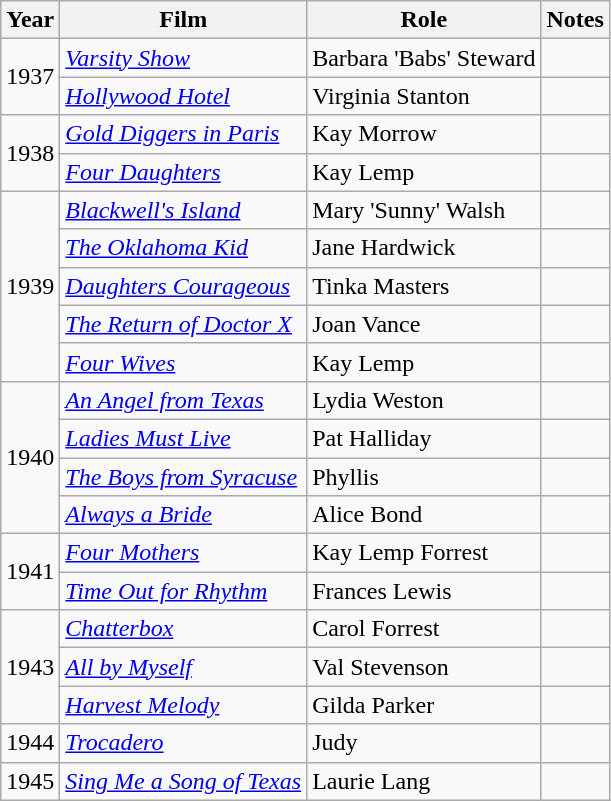<table class="wikitable sortable">
<tr>
<th>Year</th>
<th>Film</th>
<th>Role</th>
<th class="unsortable">Notes</th>
</tr>
<tr>
<td rowspan=2>1937</td>
<td><em><a href='#'>Varsity Show</a></em></td>
<td>Barbara 'Babs' Steward</td>
<td></td>
</tr>
<tr>
<td><em><a href='#'>Hollywood Hotel</a></em></td>
<td>Virginia Stanton</td>
<td></td>
</tr>
<tr>
<td rowspan=2>1938</td>
<td><em><a href='#'>Gold Diggers in Paris</a></em></td>
<td>Kay Morrow</td>
<td></td>
</tr>
<tr>
<td><em><a href='#'>Four Daughters</a></em></td>
<td>Kay Lemp</td>
<td></td>
</tr>
<tr>
<td rowspan=5>1939</td>
<td><em><a href='#'>Blackwell's Island</a></em></td>
<td>Mary 'Sunny' Walsh</td>
<td></td>
</tr>
<tr>
<td><em><a href='#'>The Oklahoma Kid</a></em></td>
<td>Jane Hardwick</td>
<td></td>
</tr>
<tr>
<td><em><a href='#'>Daughters Courageous</a></em></td>
<td>Tinka Masters</td>
<td></td>
</tr>
<tr>
<td><em><a href='#'>The Return of Doctor X</a></em></td>
<td>Joan Vance</td>
<td></td>
</tr>
<tr>
<td><em><a href='#'>Four Wives</a></em></td>
<td>Kay Lemp</td>
<td></td>
</tr>
<tr>
<td rowspan=4>1940</td>
<td><em><a href='#'>An Angel from Texas</a></em></td>
<td>Lydia Weston</td>
<td></td>
</tr>
<tr>
<td><em><a href='#'>Ladies Must Live</a></em></td>
<td>Pat Halliday</td>
<td></td>
</tr>
<tr>
<td><em><a href='#'>The Boys from Syracuse</a></em></td>
<td>Phyllis</td>
<td></td>
</tr>
<tr>
<td><em><a href='#'>Always a Bride</a></em></td>
<td>Alice Bond</td>
<td></td>
</tr>
<tr>
<td rowspan=2>1941</td>
<td><em><a href='#'>Four Mothers</a></em></td>
<td>Kay Lemp Forrest</td>
<td></td>
</tr>
<tr>
<td><em><a href='#'>Time Out for Rhythm</a></em></td>
<td>Frances Lewis</td>
<td></td>
</tr>
<tr>
<td rowspan=3>1943</td>
<td><em><a href='#'>Chatterbox</a></em></td>
<td>Carol Forrest</td>
<td></td>
</tr>
<tr>
<td><em><a href='#'>All by Myself</a></em></td>
<td>Val Stevenson</td>
<td></td>
</tr>
<tr>
<td><em><a href='#'>Harvest Melody</a></em></td>
<td>Gilda Parker</td>
<td></td>
</tr>
<tr>
<td>1944</td>
<td><em><a href='#'>Trocadero</a></em></td>
<td>Judy</td>
<td></td>
</tr>
<tr>
<td>1945</td>
<td><em><a href='#'>Sing Me a Song of Texas</a></em></td>
<td>Laurie Lang</td>
<td></td>
</tr>
</table>
